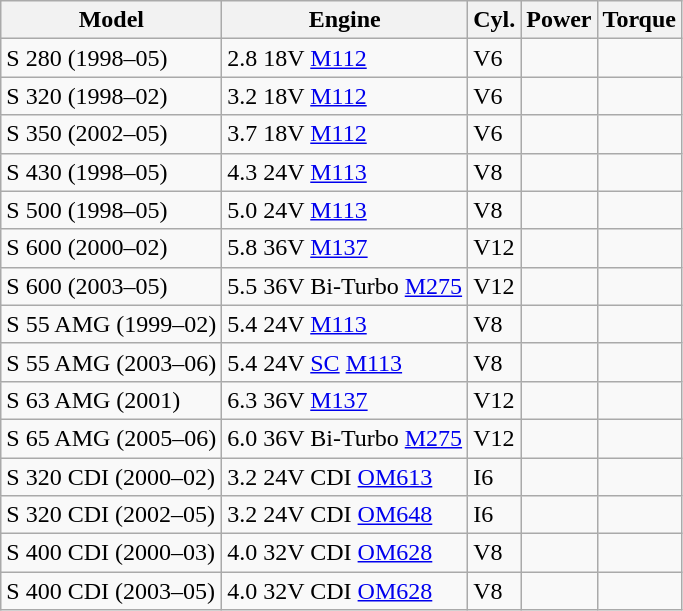<table class="wikitable" style="text-align: left">
<tr>
<th>Model</th>
<th>Engine</th>
<th>Cyl.</th>
<th>Power</th>
<th>Torque</th>
</tr>
<tr>
<td>S 280 (1998–05)</td>
<td>2.8 18V <a href='#'>M112</a></td>
<td>V6</td>
<td></td>
<td></td>
</tr>
<tr>
<td>S 320 (1998–02)</td>
<td>3.2 18V <a href='#'>M112</a></td>
<td>V6</td>
<td></td>
<td></td>
</tr>
<tr>
<td>S 350 (2002–05)</td>
<td>3.7 18V <a href='#'>M112</a></td>
<td>V6</td>
<td></td>
<td></td>
</tr>
<tr>
<td>S 430 (1998–05)</td>
<td>4.3 24V <a href='#'>M113</a></td>
<td>V8</td>
<td></td>
<td></td>
</tr>
<tr>
<td>S 500 (1998–05)</td>
<td>5.0 24V <a href='#'>M113</a></td>
<td>V8</td>
<td></td>
<td></td>
</tr>
<tr>
<td>S 600 (2000–02)</td>
<td>5.8 36V <a href='#'>M137</a></td>
<td>V12</td>
<td></td>
<td></td>
</tr>
<tr>
<td>S 600 (2003–05)</td>
<td>5.5 36V Bi-Turbo <a href='#'>M275</a></td>
<td>V12</td>
<td></td>
<td></td>
</tr>
<tr>
<td>S 55 AMG (1999–02)</td>
<td>5.4 24V <a href='#'>M113</a></td>
<td>V8</td>
<td></td>
<td></td>
</tr>
<tr>
<td>S 55 AMG (2003–06)</td>
<td>5.4 24V <a href='#'>SC</a> <a href='#'>M113</a></td>
<td>V8</td>
<td></td>
<td></td>
</tr>
<tr>
<td>S 63 AMG (2001)</td>
<td>6.3 36V <a href='#'>M137</a></td>
<td>V12</td>
<td></td>
<td></td>
</tr>
<tr>
<td>S 65 AMG (2005–06)</td>
<td>6.0 36V Bi-Turbo <a href='#'>M275</a></td>
<td>V12</td>
<td></td>
<td></td>
</tr>
<tr>
<td>S 320 CDI (2000–02)</td>
<td>3.2 24V CDI <a href='#'>OM613</a></td>
<td>I6</td>
<td></td>
<td></td>
</tr>
<tr>
<td>S 320 CDI (2002–05)</td>
<td>3.2 24V CDI <a href='#'>OM648</a></td>
<td>I6</td>
<td></td>
<td></td>
</tr>
<tr>
<td>S 400 CDI (2000–03)</td>
<td>4.0 32V CDI <a href='#'>OM628</a></td>
<td>V8</td>
<td></td>
<td></td>
</tr>
<tr>
<td>S 400 CDI (2003–05)</td>
<td>4.0 32V CDI <a href='#'>OM628</a></td>
<td>V8</td>
<td></td>
<td></td>
</tr>
</table>
